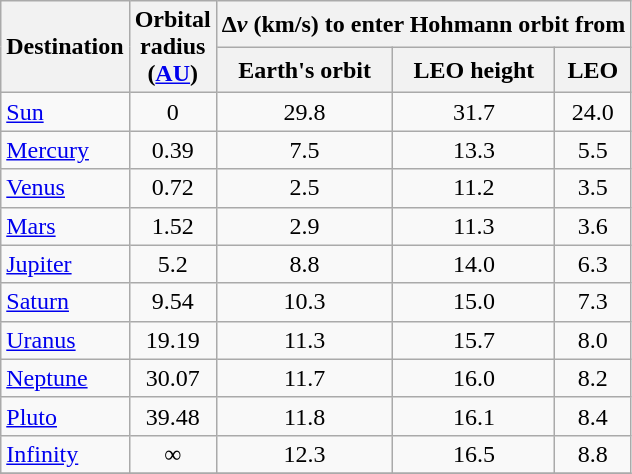<table style="text-align:left;" class="wikitable">
<tr>
<th rowspan="2">Destination</th>
<th rowspan="2">Orbital<br>radius<br>(<a href='#'>AU</a>)</th>
<th colspan="3">Δ<em>v</em> (km/s) to enter Hohmann orbit from</th>
</tr>
<tr>
<th>Earth's orbit</th>
<th>LEO height</th>
<th>LEO</th>
</tr>
<tr>
<td><a href='#'>Sun</a></td>
<td align=center>0</td>
<td align=center>29.8</td>
<td align=center>31.7</td>
<td align=center>24.0</td>
</tr>
<tr>
<td><a href='#'>Mercury</a></td>
<td align=center>0.39</td>
<td align=center>7.5</td>
<td align=center>13.3</td>
<td align=center>5.5</td>
</tr>
<tr>
<td><a href='#'>Venus</a></td>
<td align=center>0.72</td>
<td align=center>2.5</td>
<td align=center>11.2</td>
<td align=center>3.5</td>
</tr>
<tr>
<td><a href='#'>Mars</a></td>
<td align=center>1.52</td>
<td align=center>2.9</td>
<td align=center>11.3</td>
<td align=center>3.6</td>
</tr>
<tr>
<td><a href='#'>Jupiter</a></td>
<td align=center>5.2</td>
<td align=center>8.8</td>
<td align=center>14.0</td>
<td align=center>6.3</td>
</tr>
<tr>
<td><a href='#'>Saturn</a></td>
<td align=center>9.54</td>
<td align=center>10.3</td>
<td align=center>15.0</td>
<td align=center>7.3</td>
</tr>
<tr>
<td><a href='#'>Uranus</a></td>
<td align=center>19.19</td>
<td align=center>11.3</td>
<td align=center>15.7</td>
<td align=center>8.0</td>
</tr>
<tr>
<td><a href='#'>Neptune</a></td>
<td align=center>30.07</td>
<td align=center>11.7</td>
<td align=center>16.0</td>
<td align=center>8.2</td>
</tr>
<tr>
<td><a href='#'>Pluto</a></td>
<td align=center>39.48</td>
<td align=center>11.8</td>
<td align=center>16.1</td>
<td align=center>8.4</td>
</tr>
<tr>
<td><a href='#'>Infinity</a></td>
<td align=center>∞</td>
<td align=center>12.3</td>
<td align=center>16.5</td>
<td align=center>8.8</td>
</tr>
<tr>
</tr>
</table>
